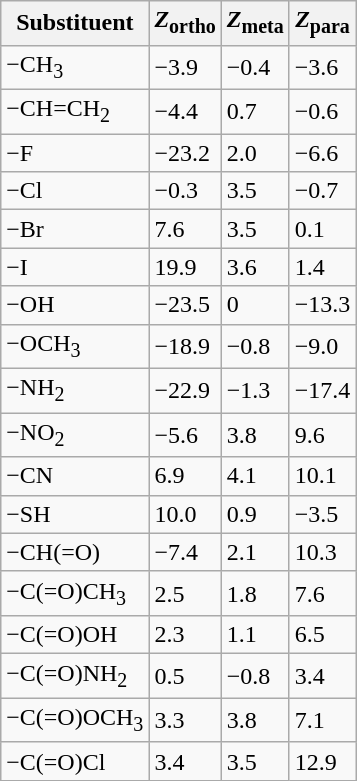<table class="wikitable sortable">
<tr>
<th>Substituent</th>
<th><em>Z</em><sub>ortho</sub></th>
<th><em>Z</em><sub>meta</sub></th>
<th><em>Z</em><sub>para</sub></th>
</tr>
<tr>
<td>−CH<sub>3</sub></td>
<td>−3.9</td>
<td>−0.4</td>
<td>−3.6</td>
</tr>
<tr>
<td>−CH=CH<sub>2</sub></td>
<td>−4.4</td>
<td>0.7</td>
<td>−0.6</td>
</tr>
<tr>
<td>−F</td>
<td>−23.2</td>
<td>2.0</td>
<td>−6.6</td>
</tr>
<tr>
<td>−Cl</td>
<td>−0.3</td>
<td>3.5</td>
<td>−0.7</td>
</tr>
<tr>
<td>−Br</td>
<td>7.6</td>
<td>3.5</td>
<td>0.1</td>
</tr>
<tr>
<td>−I</td>
<td>19.9</td>
<td>3.6</td>
<td>1.4</td>
</tr>
<tr>
<td>−OH</td>
<td>−23.5</td>
<td>0</td>
<td>−13.3</td>
</tr>
<tr>
<td>−OCH<sub>3</sub></td>
<td>−18.9</td>
<td>−0.8</td>
<td>−9.0</td>
</tr>
<tr>
<td>−NH<sub>2</sub></td>
<td>−22.9</td>
<td>−1.3</td>
<td>−17.4</td>
</tr>
<tr>
<td>−NO<sub>2</sub></td>
<td>−5.6</td>
<td>3.8</td>
<td>9.6</td>
</tr>
<tr>
<td>−CN</td>
<td>6.9</td>
<td>4.1</td>
<td>10.1</td>
</tr>
<tr>
<td>−SH</td>
<td>10.0</td>
<td>0.9</td>
<td>−3.5</td>
</tr>
<tr>
<td>−CH(=O)</td>
<td>−7.4</td>
<td>2.1</td>
<td>10.3</td>
</tr>
<tr>
<td>−C(=O)CH<sub>3</sub></td>
<td>2.5</td>
<td>1.8</td>
<td>7.6</td>
</tr>
<tr>
<td>−C(=O)OH</td>
<td>2.3</td>
<td>1.1</td>
<td>6.5</td>
</tr>
<tr>
<td>−C(=O)NH<sub>2</sub></td>
<td>0.5</td>
<td>−0.8</td>
<td>3.4</td>
</tr>
<tr>
<td>−C(=O)OCH<sub>3</sub></td>
<td>3.3</td>
<td>3.8</td>
<td>7.1</td>
</tr>
<tr>
<td>−C(=O)Cl</td>
<td>3.4</td>
<td>3.5</td>
<td>12.9</td>
</tr>
</table>
